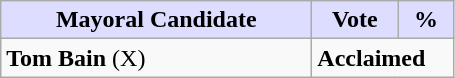<table class="wikitable">
<tr>
<th style="background:#ddf; width:200px;">Mayoral Candidate</th>
<th style="background:#ddf; width:50px;">Vote</th>
<th style="background:#ddf; width:30px;">%</th>
</tr>
<tr>
<td><strong>Tom Bain</strong> (X)</td>
<td colspan="2"><strong>Acclaimed</strong></td>
</tr>
</table>
